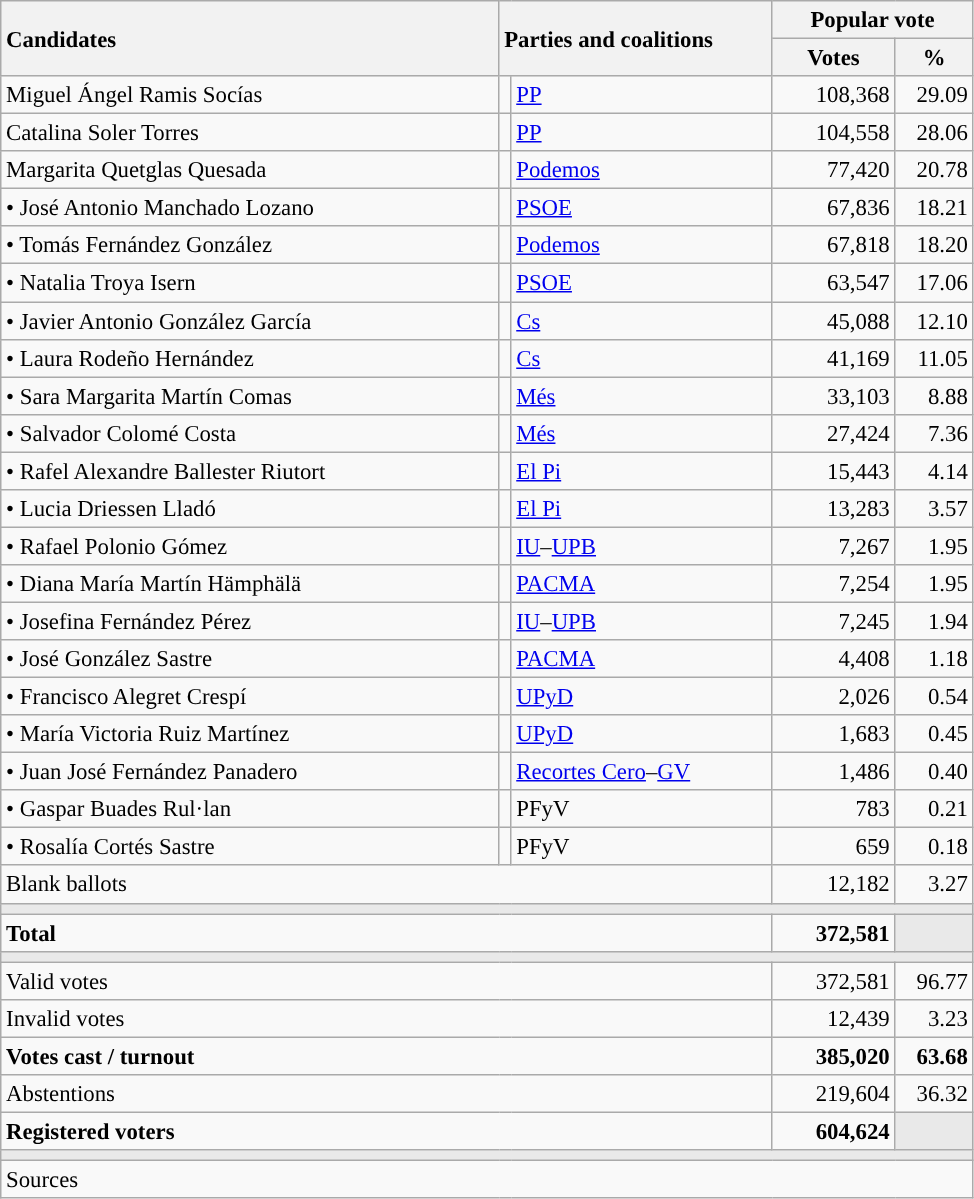<table class="wikitable" style="text-align:right; font-size:95%;">
<tr>
<th style="text-align:left;" rowspan="2" width="325">Candidates</th>
<th style="text-align:left;" rowspan="2" colspan="2" width="175">Parties and coalitions</th>
<th colspan="2">Popular vote</th>
</tr>
<tr>
<th width="75">Votes</th>
<th width="45">%</th>
</tr>
<tr>
<td align="left"> Miguel Ángel Ramis Socías</td>
<td width="1" style="color:inherit;background:"></td>
<td align="left"><a href='#'>PP</a></td>
<td>108,368</td>
<td>29.09</td>
</tr>
<tr>
<td align="left"> Catalina Soler Torres</td>
<td style="color:inherit;background:"></td>
<td align="left"><a href='#'>PP</a></td>
<td>104,558</td>
<td>28.06</td>
</tr>
<tr>
<td align="left"> Margarita Quetglas Quesada</td>
<td style="color:inherit;background:"></td>
<td align="left"><a href='#'>Podemos</a></td>
<td>77,420</td>
<td>20.78</td>
</tr>
<tr>
<td align="left">• José Antonio Manchado Lozano</td>
<td style="color:inherit;background:"></td>
<td align="left"><a href='#'>PSOE</a></td>
<td>67,836</td>
<td>18.21</td>
</tr>
<tr>
<td align="left">• Tomás Fernández González</td>
<td style="color:inherit;background:"></td>
<td align="left"><a href='#'>Podemos</a></td>
<td>67,818</td>
<td>18.20</td>
</tr>
<tr>
<td align="left">• Natalia Troya Isern</td>
<td style="color:inherit;background:"></td>
<td align="left"><a href='#'>PSOE</a></td>
<td>63,547</td>
<td>17.06</td>
</tr>
<tr>
<td align="left">• Javier Antonio González García</td>
<td style="color:inherit;background:"></td>
<td align="left"><a href='#'>Cs</a></td>
<td>45,088</td>
<td>12.10</td>
</tr>
<tr>
<td align="left">• Laura Rodeño Hernández</td>
<td style="color:inherit;background:"></td>
<td align="left"><a href='#'>Cs</a></td>
<td>41,169</td>
<td>11.05</td>
</tr>
<tr>
<td align="left">• Sara Margarita Martín Comas</td>
<td style="color:inherit;background:"></td>
<td align="left"><a href='#'>Més</a></td>
<td>33,103</td>
<td>8.88</td>
</tr>
<tr>
<td align="left">• Salvador Colomé Costa</td>
<td style="color:inherit;background:"></td>
<td align="left"><a href='#'>Més</a></td>
<td>27,424</td>
<td>7.36</td>
</tr>
<tr>
<td align="left">• Rafel Alexandre Ballester Riutort</td>
<td style="color:inherit;background:"></td>
<td align="left"><a href='#'>El Pi</a></td>
<td>15,443</td>
<td>4.14</td>
</tr>
<tr>
<td align="left">• Lucia Driessen Lladó</td>
<td style="color:inherit;background:"></td>
<td align="left"><a href='#'>El Pi</a></td>
<td>13,283</td>
<td>3.57</td>
</tr>
<tr>
<td align="left">• Rafael Polonio Gómez</td>
<td style="color:inherit;background:"></td>
<td align="left"><a href='#'>IU</a>–<a href='#'>UPB</a></td>
<td>7,267</td>
<td>1.95</td>
</tr>
<tr>
<td align="left">• Diana María Martín Hämphälä</td>
<td style="color:inherit;background:"></td>
<td align="left"><a href='#'>PACMA</a></td>
<td>7,254</td>
<td>1.95</td>
</tr>
<tr>
<td align="left">• Josefina Fernández Pérez</td>
<td style="color:inherit;background:"></td>
<td align="left"><a href='#'>IU</a>–<a href='#'>UPB</a></td>
<td>7,245</td>
<td>1.94</td>
</tr>
<tr>
<td align="left">• José González Sastre</td>
<td style="color:inherit;background:"></td>
<td align="left"><a href='#'>PACMA</a></td>
<td>4,408</td>
<td>1.18</td>
</tr>
<tr>
<td align="left">• Francisco Alegret Crespí</td>
<td style="color:inherit;background:"></td>
<td align="left"><a href='#'>UPyD</a></td>
<td>2,026</td>
<td>0.54</td>
</tr>
<tr>
<td align="left">• María Victoria Ruiz Martínez</td>
<td style="color:inherit;background:"></td>
<td align="left"><a href='#'>UPyD</a></td>
<td>1,683</td>
<td>0.45</td>
</tr>
<tr>
<td align="left">• Juan José Fernández Panadero</td>
<td style="color:inherit;background:"></td>
<td align="left"><a href='#'>Recortes Cero</a>–<a href='#'>GV</a></td>
<td>1,486</td>
<td>0.40</td>
</tr>
<tr>
<td align="left">• Gaspar Buades Rul·lan</td>
<td style="color:inherit;background:"></td>
<td align="left">PFyV</td>
<td>783</td>
<td>0.21</td>
</tr>
<tr>
<td align="left">• Rosalía Cortés Sastre</td>
<td style="color:inherit;background:"></td>
<td align="left">PFyV</td>
<td>659</td>
<td>0.18</td>
</tr>
<tr>
<td align="left" colspan="3">Blank ballots</td>
<td>12,182</td>
<td>3.27</td>
</tr>
<tr>
<td colspan="5" bgcolor="#E9E9E9"></td>
</tr>
<tr style="font-weight:bold;">
<td align="left" colspan="3">Total</td>
<td>372,581</td>
<td bgcolor="#E9E9E9"></td>
</tr>
<tr>
<td colspan="5" bgcolor="#E9E9E9"></td>
</tr>
<tr>
<td align="left" colspan="3">Valid votes</td>
<td>372,581</td>
<td>96.77</td>
</tr>
<tr>
<td align="left" colspan="3">Invalid votes</td>
<td>12,439</td>
<td>3.23</td>
</tr>
<tr style="font-weight:bold;">
<td align="left" colspan="3">Votes cast / turnout</td>
<td>385,020</td>
<td>63.68</td>
</tr>
<tr>
<td align="left" colspan="3">Abstentions</td>
<td>219,604</td>
<td>36.32</td>
</tr>
<tr style="font-weight:bold;">
<td align="left" colspan="3">Registered voters</td>
<td>604,624</td>
<td bgcolor="#E9E9E9"></td>
</tr>
<tr>
<td colspan="5" bgcolor="#E9E9E9"></td>
</tr>
<tr>
<td align="left" colspan="5">Sources</td>
</tr>
</table>
